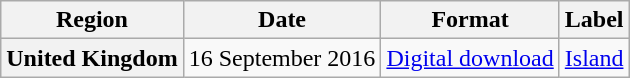<table class="wikitable sortable plainrowheaders">
<tr>
<th scope="col">Region</th>
<th scope="col">Date</th>
<th scope="col">Format</th>
<th scope="col">Label</th>
</tr>
<tr>
<th scope="row">United Kingdom</th>
<td>16 September 2016</td>
<td><a href='#'>Digital download</a></td>
<td><a href='#'>Island</a></td>
</tr>
</table>
